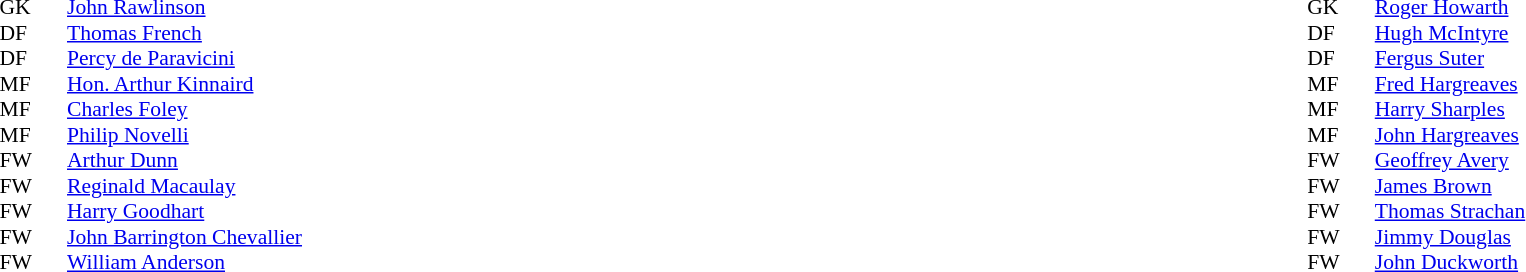<table width="100%">
<tr>
<td valign="top" width="50%"><br><table style="font-size: 90%" cellspacing="0" cellpadding="0">
<tr>
<td colspan="2"></td>
</tr>
<tr>
<th width="45"></th>
</tr>
<tr>
<td>GK</td>
<td></td>
<td> <a href='#'>John Rawlinson</a></td>
</tr>
<tr>
<td>DF</td>
<td></td>
<td> <a href='#'>Thomas French</a></td>
</tr>
<tr>
<td>DF</td>
<td></td>
<td> <a href='#'>Percy de Paravicini</a></td>
</tr>
<tr>
<td>MF</td>
<td></td>
<td> <a href='#'>Hon. Arthur Kinnaird</a></td>
</tr>
<tr>
<td>MF</td>
<td></td>
<td> <a href='#'>Charles Foley</a></td>
</tr>
<tr>
<td>MF</td>
<td></td>
<td> <a href='#'>Philip Novelli</a></td>
</tr>
<tr>
<td>FW</td>
<td></td>
<td> <a href='#'>Arthur Dunn</a></td>
</tr>
<tr>
<td>FW</td>
<td></td>
<td> <a href='#'>Reginald Macaulay</a></td>
</tr>
<tr>
<td>FW</td>
<td></td>
<td> <a href='#'>Harry Goodhart</a></td>
</tr>
<tr>
<td>FW</td>
<td></td>
<td> <a href='#'>John Barrington Chevallier</a></td>
</tr>
<tr>
<td>FW</td>
<td></td>
<td> <a href='#'>William Anderson</a></td>
</tr>
<tr>
</tr>
</table>
</td>
<td valign="top" width="50%"><br><table style="font-size: 90%" cellspacing="0" cellpadding="0" align=center>
<tr>
<td colspan="2"></td>
</tr>
<tr>
<th width="45"></th>
</tr>
<tr>
<td>GK</td>
<td></td>
<td> <a href='#'>Roger Howarth</a></td>
</tr>
<tr>
<td>DF</td>
<td></td>
<td> <a href='#'>Hugh McIntyre</a></td>
</tr>
<tr>
<td>DF</td>
<td></td>
<td> <a href='#'>Fergus Suter</a></td>
</tr>
<tr>
<td>MF</td>
<td></td>
<td> <a href='#'>Fred Hargreaves</a></td>
</tr>
<tr>
<td>MF</td>
<td></td>
<td> <a href='#'>Harry Sharples</a></td>
</tr>
<tr>
<td>MF</td>
<td></td>
<td> <a href='#'>John Hargreaves</a></td>
</tr>
<tr>
<td>FW</td>
<td></td>
<td> <a href='#'>Geoffrey Avery</a></td>
</tr>
<tr>
<td>FW</td>
<td></td>
<td> <a href='#'>James Brown</a></td>
</tr>
<tr>
<td>FW</td>
<td></td>
<td> <a href='#'>Thomas Strachan</a></td>
</tr>
<tr>
<td>FW</td>
<td></td>
<td> <a href='#'>Jimmy Douglas</a></td>
</tr>
<tr>
<td>FW</td>
<td></td>
<td> <a href='#'>John Duckworth</a></td>
</tr>
<tr>
</tr>
</table>
</td>
</tr>
</table>
